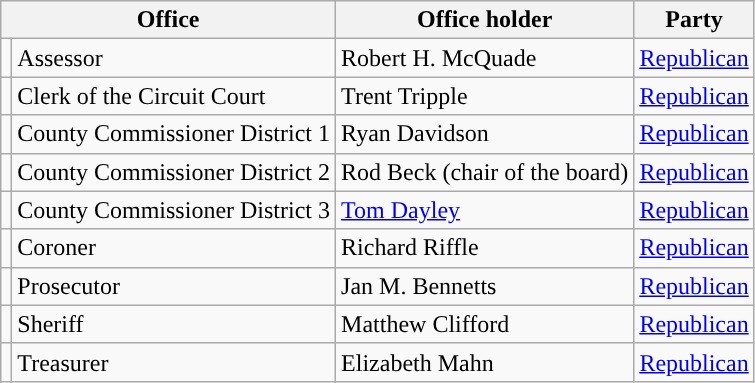<table class="wikitable" style= margin:10px">
<tr>
<th colspan="2"  style="text-align:center; vertical-align:bottom;">Office</th>
<th style="text-align:center;">Office holder</th>
<th valign=bottom>Party</th>
</tr>
<tr>
<td style="background-color:"></td>
<td>Assessor</td>
<td>Robert H. McQuade</td>
<td style="text-align:center;"><a href='#'>Republican</a></td>
</tr>
<tr>
<td style="background-color:"></td>
<td>Clerk of the Circuit Court</td>
<td>Trent Tripple</td>
<td style="text-align:center;"><a href='#'>Republican</a></td>
</tr>
<tr>
<td style="background-color:"></td>
<td>County Commissioner District 1</td>
<td>Ryan Davidson</td>
<td style="text-align:center;"><a href='#'>Republican</a></td>
</tr>
<tr>
<td style="background-color:"></td>
<td>County Commissioner District 2</td>
<td>Rod Beck (chair of the board)</td>
<td style="text-align:center;"><a href='#'>Republican</a></td>
</tr>
<tr>
<td style="background-color:"></td>
<td>County Commissioner District 3</td>
<td><a href='#'>Tom Dayley</a></td>
<td style="text-align:center;"><a href='#'>Republican</a></td>
</tr>
<tr>
<td style="background-color:"></td>
<td>Coroner</td>
<td>Richard Riffle</td>
<td style="text-align:center;"><a href='#'>Republican</a></td>
</tr>
<tr>
<td style="background-color:"></td>
<td>Prosecutor</td>
<td>Jan M. Bennetts</td>
<td style="text-align:center;"><a href='#'>Republican</a></td>
</tr>
<tr>
<td style="background-color:"></td>
<td>Sheriff</td>
<td>Matthew Clifford</td>
<td style="text-align:center;"><a href='#'>Republican</a></td>
</tr>
<tr>
<td style="background-color:"></td>
<td>Treasurer</td>
<td>Elizabeth Mahn</td>
<td style="text-align:center;"><a href='#'>Republican</a></td>
</tr>
</table>
